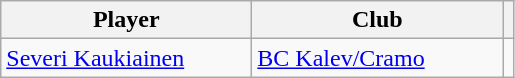<table class="wikitable">
<tr>
<th width=160>Player</th>
<th width=160>Club</th>
<th></th>
</tr>
<tr>
<td> <a href='#'>Severi Kaukiainen</a></td>
<td> <a href='#'>BC Kalev/Cramo</a></td>
<td></td>
</tr>
</table>
